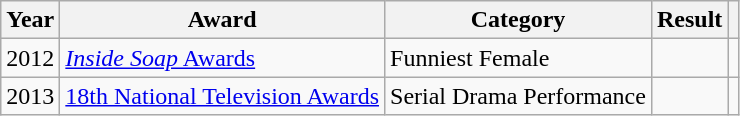<table class="wikitable">
<tr>
<th>Year</th>
<th>Award</th>
<th>Category</th>
<th>Result</th>
<th></th>
</tr>
<tr>
<td>2012</td>
<td><a href='#'><em>Inside Soap</em> Awards</a></td>
<td>Funniest Female</td>
<td></td>
<td align="center"></td>
</tr>
<tr>
<td>2013</td>
<td><a href='#'>18th National Television Awards</a></td>
<td>Serial Drama Performance</td>
<td></td>
<td align="center"></td>
</tr>
</table>
